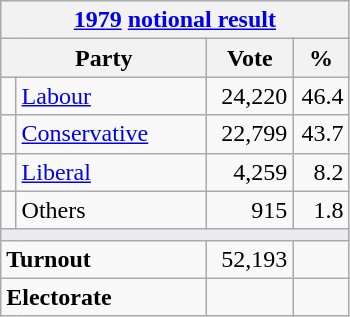<table class="wikitable">
<tr>
<th colspan="4"><a href='#'>1979</a> <a href='#'>notional result</a></th>
</tr>
<tr>
<th bgcolor="#DDDDFF" width="130px" colspan="2">Party</th>
<th bgcolor="#DDDDFF" width="50px">Vote</th>
<th bgcolor="#DDDDFF" width="30px">%</th>
</tr>
<tr>
<td></td>
<td><a href='#'>Labour</a></td>
<td align=right>24,220</td>
<td align=right>46.4</td>
</tr>
<tr>
<td></td>
<td><a href='#'>Conservative</a></td>
<td align=right>22,799</td>
<td align=right>43.7</td>
</tr>
<tr>
<td></td>
<td><a href='#'>Liberal</a></td>
<td align=right>4,259</td>
<td align=right>8.2</td>
</tr>
<tr>
<td></td>
<td>Others</td>
<td align=right>915</td>
<td align=right>1.8</td>
</tr>
<tr>
<td colspan="4" bgcolor="#EAECF0"></td>
</tr>
<tr>
<td colspan="2"><strong>Turnout</strong></td>
<td align=right>52,193</td>
<td align=right></td>
</tr>
<tr>
<td colspan="2"><strong>Electorate</strong></td>
<td align=right></td>
</tr>
</table>
